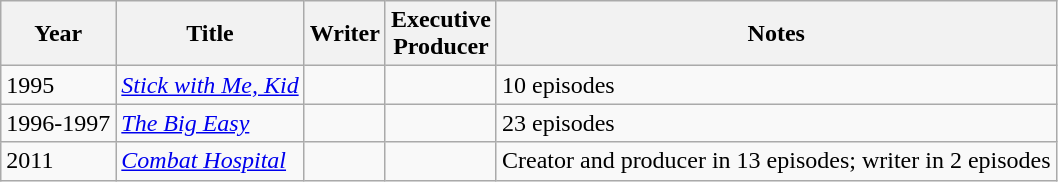<table class="wikitable">
<tr>
<th>Year</th>
<th>Title</th>
<th>Writer</th>
<th>Executive<br>Producer</th>
<th>Notes</th>
</tr>
<tr>
<td>1995</td>
<td><em><a href='#'>Stick with Me, Kid</a></em></td>
<td></td>
<td></td>
<td>10 episodes</td>
</tr>
<tr>
<td>1996-1997</td>
<td><em><a href='#'>The Big Easy</a></em></td>
<td></td>
<td></td>
<td>23 episodes</td>
</tr>
<tr>
<td>2011</td>
<td><em><a href='#'>Combat Hospital</a></em></td>
<td></td>
<td></td>
<td>Creator and producer in 13 episodes; writer in 2 episodes</td>
</tr>
</table>
